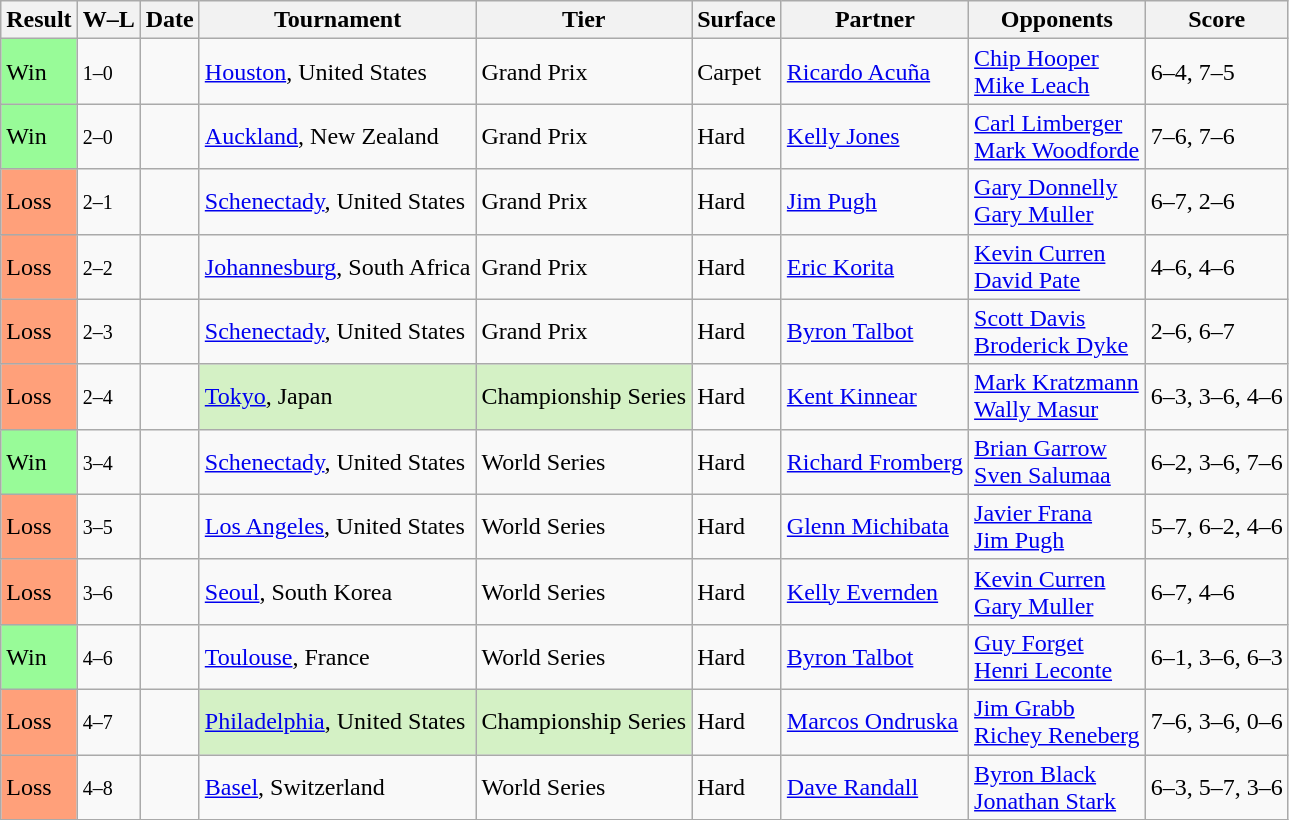<table class="sortable wikitable">
<tr>
<th>Result</th>
<th class="unsortable">W–L</th>
<th>Date</th>
<th>Tournament</th>
<th>Tier</th>
<th>Surface</th>
<th>Partner</th>
<th>Opponents</th>
<th class="unsortable">Score</th>
</tr>
<tr>
<td style="background:#98fb98;">Win</td>
<td><small>1–0</small></td>
<td><a href='#'></a></td>
<td><a href='#'>Houston</a>, United States</td>
<td>Grand Prix</td>
<td>Carpet</td>
<td> <a href='#'>Ricardo Acuña</a></td>
<td> <a href='#'>Chip Hooper</a> <br>  <a href='#'>Mike Leach</a></td>
<td>6–4, 7–5</td>
</tr>
<tr>
<td style="background:#98fb98;">Win</td>
<td><small>2–0</small></td>
<td><a href='#'></a></td>
<td><a href='#'>Auckland</a>, New Zealand</td>
<td>Grand Prix</td>
<td>Hard</td>
<td> <a href='#'>Kelly Jones</a></td>
<td> <a href='#'>Carl Limberger</a> <br>  <a href='#'>Mark Woodforde</a></td>
<td>7–6, 7–6</td>
</tr>
<tr>
<td style="background:#ffa07a;">Loss</td>
<td><small>2–1</small></td>
<td><a href='#'></a></td>
<td><a href='#'>Schenectady</a>, United States</td>
<td>Grand Prix</td>
<td>Hard</td>
<td> <a href='#'>Jim Pugh</a></td>
<td> <a href='#'>Gary Donnelly</a> <br>  <a href='#'>Gary Muller</a></td>
<td>6–7, 2–6</td>
</tr>
<tr>
<td style="background:#ffa07a;">Loss</td>
<td><small>2–2</small></td>
<td><a href='#'></a></td>
<td><a href='#'>Johannesburg</a>, South Africa</td>
<td>Grand Prix</td>
<td>Hard</td>
<td> <a href='#'>Eric Korita</a></td>
<td> <a href='#'>Kevin Curren</a> <br>  <a href='#'>David Pate</a></td>
<td>4–6, 4–6</td>
</tr>
<tr>
<td style="background:#ffa07a;">Loss</td>
<td><small>2–3</small></td>
<td><a href='#'></a></td>
<td><a href='#'>Schenectady</a>, United States</td>
<td>Grand Prix</td>
<td>Hard</td>
<td> <a href='#'>Byron Talbot</a></td>
<td> <a href='#'>Scott Davis</a> <br>  <a href='#'>Broderick Dyke</a></td>
<td>2–6, 6–7</td>
</tr>
<tr>
<td style="background:#ffa07a;">Loss</td>
<td><small>2–4</small></td>
<td><a href='#'></a></td>
<td style="background:#d4f1c5;"><a href='#'>Tokyo</a>, Japan</td>
<td style="background:#d4f1c5;">Championship Series</td>
<td>Hard</td>
<td> <a href='#'>Kent Kinnear</a></td>
<td> <a href='#'>Mark Kratzmann</a> <br>  <a href='#'>Wally Masur</a></td>
<td>6–3, 3–6, 4–6</td>
</tr>
<tr>
<td style="background:#98fb98;">Win</td>
<td><small>3–4</small></td>
<td><a href='#'></a></td>
<td><a href='#'>Schenectady</a>, United States</td>
<td>World Series</td>
<td>Hard</td>
<td> <a href='#'>Richard Fromberg</a></td>
<td> <a href='#'>Brian Garrow</a> <br>  <a href='#'>Sven Salumaa</a></td>
<td>6–2, 3–6, 7–6</td>
</tr>
<tr>
<td style="background:#ffa07a;">Loss</td>
<td><small>3–5</small></td>
<td><a href='#'></a></td>
<td><a href='#'>Los Angeles</a>, United States</td>
<td>World Series</td>
<td>Hard</td>
<td> <a href='#'>Glenn Michibata</a></td>
<td> <a href='#'>Javier Frana</a> <br>  <a href='#'>Jim Pugh</a></td>
<td>5–7, 6–2, 4–6</td>
</tr>
<tr>
<td style="background:#ffa07a;">Loss</td>
<td><small>3–6</small></td>
<td><a href='#'></a></td>
<td><a href='#'>Seoul</a>, South Korea</td>
<td>World Series</td>
<td>Hard</td>
<td> <a href='#'>Kelly Evernden</a></td>
<td> <a href='#'>Kevin Curren</a> <br>  <a href='#'>Gary Muller</a></td>
<td>6–7, 4–6</td>
</tr>
<tr>
<td style="background:#98fb98;">Win</td>
<td><small>4–6</small></td>
<td><a href='#'></a></td>
<td><a href='#'>Toulouse</a>, France</td>
<td>World Series</td>
<td>Hard</td>
<td> <a href='#'>Byron Talbot</a></td>
<td> <a href='#'>Guy Forget</a> <br>  <a href='#'>Henri Leconte</a></td>
<td>6–1, 3–6, 6–3</td>
</tr>
<tr>
<td style="background:#ffa07a;">Loss</td>
<td><small>4–7</small></td>
<td><a href='#'></a></td>
<td style="background:#d4f1c5;"><a href='#'>Philadelphia</a>, United States</td>
<td style="background:#d4f1c5;">Championship Series</td>
<td>Hard</td>
<td> <a href='#'>Marcos Ondruska</a></td>
<td> <a href='#'>Jim Grabb</a> <br>  <a href='#'>Richey Reneberg</a></td>
<td>7–6, 3–6, 0–6</td>
</tr>
<tr>
<td style="background:#ffa07a;">Loss</td>
<td><small>4–8</small></td>
<td><a href='#'></a></td>
<td><a href='#'>Basel</a>, Switzerland</td>
<td>World Series</td>
<td>Hard</td>
<td> <a href='#'>Dave Randall</a></td>
<td> <a href='#'>Byron Black</a> <br>  <a href='#'>Jonathan Stark</a></td>
<td>6–3, 5–7, 3–6</td>
</tr>
</table>
